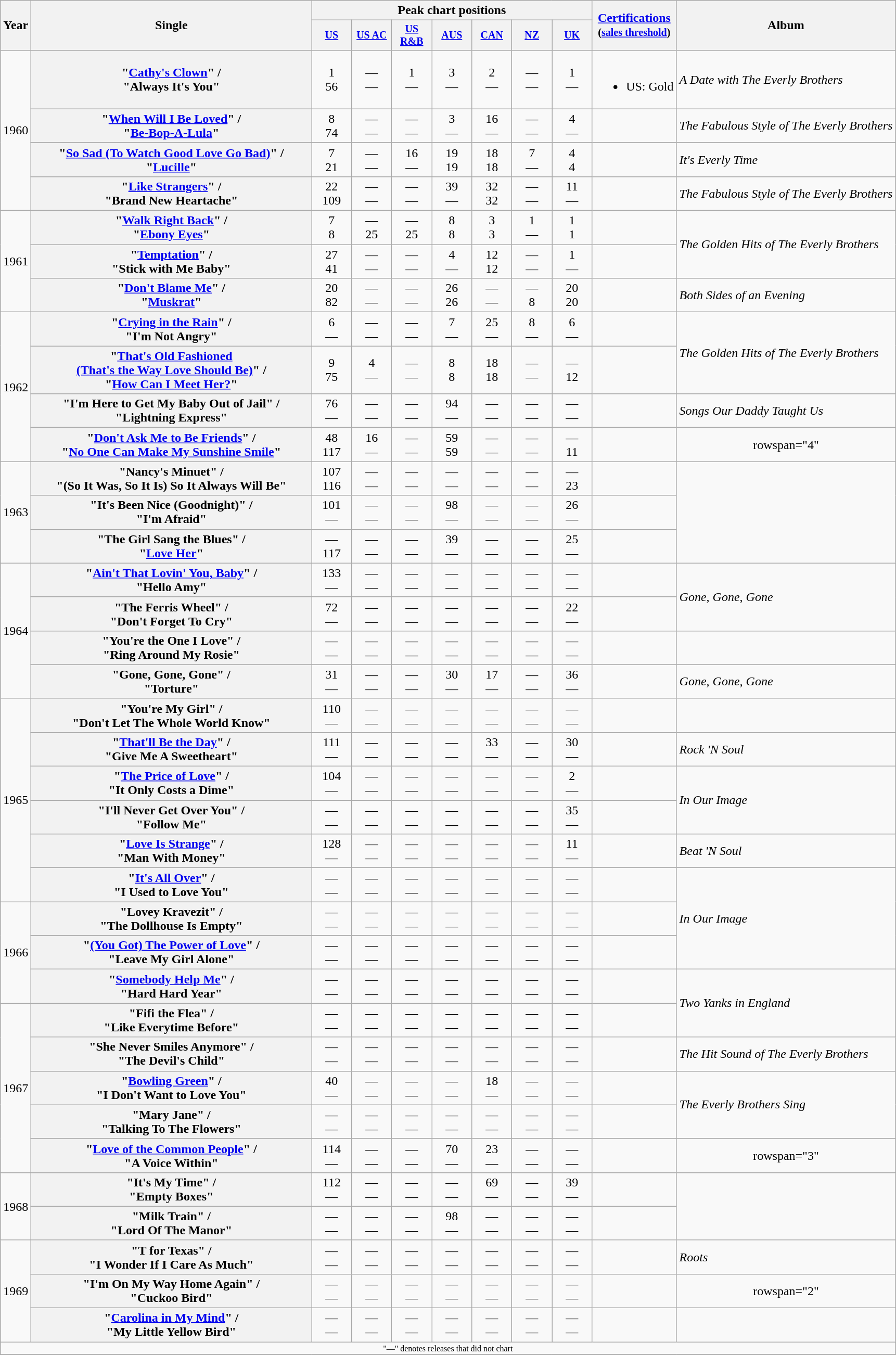<table class="wikitable plainrowheaders" style="text-align:center;">
<tr>
<th rowspan="2">Year</th>
<th rowspan="2" style="width:22em;">Single</th>
<th colspan="7">Peak chart positions</th>
<th rowspan="2"><a href='#'>Certifications</a><br><small>(<a href='#'>sales threshold</a>)</small></th>
<th rowspan="2">Album</th>
</tr>
<tr style="font-size:smaller;">
<th width="45"><a href='#'>US</a></th>
<th width="45"><a href='#'>US AC</a></th>
<th width="45"><a href='#'>US R&B</a></th>
<th width="45"><a href='#'>AUS</a></th>
<th width="45"><a href='#'>CAN</a></th>
<th width="45"><a href='#'>NZ</a></th>
<th width="45"><a href='#'>UK</a></th>
</tr>
<tr>
<td rowspan="4">1960</td>
<th scope="row">"<a href='#'>Cathy's Clown</a>" /<br>"Always It's You"</th>
<td>1<br>56</td>
<td>—<br>—</td>
<td>1<br>—</td>
<td>3<br>—</td>
<td>2<br>—</td>
<td>—<br>—</td>
<td>1<br>—</td>
<td><br><ul><li>US: Gold</li></ul></td>
<td align="left"><em>A Date with The Everly Brothers</em></td>
</tr>
<tr>
<th scope="row">"<a href='#'>When Will I Be Loved</a>" /<br>"<a href='#'>Be-Bop-A-Lula</a>"</th>
<td>8<br>74</td>
<td>—<br>—</td>
<td>—<br>—</td>
<td>3<br>—</td>
<td>16<br>—</td>
<td>—<br>—</td>
<td>4<br>—</td>
<td></td>
<td align="left"><em>The Fabulous Style of The Everly Brothers</em></td>
</tr>
<tr>
<th scope="row">"<a href='#'>So Sad (To Watch Good Love Go Bad)</a>" /<br>"<a href='#'>Lucille</a>"</th>
<td>7<br>21</td>
<td>—<br>—</td>
<td>16<br>—</td>
<td>19<br>19</td>
<td>18<br>18</td>
<td>7<br>—</td>
<td>4<br>4</td>
<td></td>
<td align="left"><em>It's Everly Time</em></td>
</tr>
<tr>
<th scope="row">"<a href='#'>Like Strangers</a>" /<br>"Brand New Heartache"</th>
<td>22<br>109</td>
<td>—<br>—</td>
<td>—<br>—</td>
<td>39<br>—</td>
<td>32<br>32</td>
<td>—<br>—</td>
<td>11<br>—</td>
<td></td>
<td align="left"><em>The Fabulous Style of The Everly Brothers</em></td>
</tr>
<tr>
<td rowspan="3">1961</td>
<th scope="row">"<a href='#'>Walk Right Back</a>" /<br>"<a href='#'>Ebony Eyes</a>"</th>
<td>7<br>8</td>
<td>—<br>25</td>
<td>—<br>25</td>
<td>8<br>8</td>
<td>3<br>3</td>
<td>1<br>—</td>
<td>1<br>1</td>
<td></td>
<td align="left" rowspan="2"><em>The Golden Hits of The Everly Brothers</em></td>
</tr>
<tr>
<th scope="row">"<a href='#'>Temptation</a>" /<br>"Stick with Me Baby"</th>
<td>27<br>41</td>
<td>—<br>—</td>
<td>—<br>—</td>
<td>4<br>—</td>
<td>12<br>12</td>
<td>—<br>—</td>
<td>1<br>—</td>
<td></td>
</tr>
<tr>
<th scope="row">"<a href='#'>Don't Blame Me</a>" /<br>"<a href='#'>Muskrat</a>"</th>
<td>20<br>82</td>
<td>—<br>—</td>
<td>—<br>—</td>
<td>26<br>26</td>
<td>—<br>—</td>
<td>—<br>8</td>
<td>20<br>20</td>
<td></td>
<td align="left"><em>Both Sides of an Evening</em></td>
</tr>
<tr>
<td rowspan="4">1962</td>
<th scope="row">"<a href='#'>Crying in the Rain</a>" /<br>"I'm Not Angry"</th>
<td>6<br>—</td>
<td>—<br>—</td>
<td>—<br>—</td>
<td>7<br>—</td>
<td>25<br>—</td>
<td>8<br>—</td>
<td>6<br>—</td>
<td></td>
<td align="left" rowspan="2"><em>The Golden Hits of The Everly Brothers</em></td>
</tr>
<tr>
<th scope="row">"<a href='#'>That's Old Fashioned<br>(That's the Way Love Should Be)</a>" /<br>"<a href='#'>How Can I Meet Her?</a>"</th>
<td>9<br>75</td>
<td>4<br>—</td>
<td>—<br>—</td>
<td>8<br>8</td>
<td>18<br>18</td>
<td>—<br>—</td>
<td>—<br>12</td>
<td></td>
</tr>
<tr>
<th scope="row">"I'm Here to Get My Baby Out of Jail" /<br>"Lightning Express"</th>
<td>76<br>—</td>
<td>—<br>—</td>
<td>—<br>—</td>
<td>94<br>—</td>
<td>—<br>—</td>
<td>—<br>—</td>
<td>—<br>—</td>
<td></td>
<td align="left"><em>Songs Our Daddy Taught Us</em></td>
</tr>
<tr>
<th scope="row">"<a href='#'>Don't Ask Me to Be Friends</a>" /<br>"<a href='#'>No One Can Make My Sunshine Smile</a>"</th>
<td>48<br>117</td>
<td>16<br>—</td>
<td>—<br>—</td>
<td>59<br>59</td>
<td>—<br>—</td>
<td>—<br>—</td>
<td>—<br>11</td>
<td></td>
<td>rowspan="4" </td>
</tr>
<tr>
<td rowspan="3">1963</td>
<th scope="row">"Nancy's Minuet" /<br>"(So It Was, So It Is) So It Always Will Be"</th>
<td>107<br>116</td>
<td>—<br>—</td>
<td>—<br>—</td>
<td>—<br>—</td>
<td>—<br>—</td>
<td>—<br>—</td>
<td>—<br>23</td>
<td></td>
</tr>
<tr>
<th scope="row">"It's Been Nice (Goodnight)" /<br>"I'm Afraid"</th>
<td>101<br>—</td>
<td>—<br>—</td>
<td>—<br>—</td>
<td>98<br>—</td>
<td>—<br>—</td>
<td>—<br>—</td>
<td>26<br>—</td>
<td></td>
</tr>
<tr>
<th scope="row">"The Girl Sang the Blues" /<br>"<a href='#'>Love Her</a>"</th>
<td>—<br>117</td>
<td>—<br>—</td>
<td>—<br>—</td>
<td>39<br>—</td>
<td>—<br>—</td>
<td>—<br>—</td>
<td>25<br>—</td>
<td></td>
</tr>
<tr>
<td rowspan="4">1964</td>
<th scope="row">"<a href='#'>Ain't That Lovin' You, Baby</a>" /<br>"Hello Amy"</th>
<td>133<br>—</td>
<td>—<br>—</td>
<td>—<br>—</td>
<td>—<br>—</td>
<td>—<br>—</td>
<td>—<br>—</td>
<td>—<br>—</td>
<td></td>
<td align="left" rowspan="2"><em>Gone, Gone, Gone</em></td>
</tr>
<tr>
<th scope="row">"The Ferris Wheel" /<br>"Don't Forget To Cry"</th>
<td>72<br>—</td>
<td>—<br>—</td>
<td>—<br>—</td>
<td>—<br>—</td>
<td>—<br>—</td>
<td>—<br>—</td>
<td>22<br>—</td>
<td></td>
</tr>
<tr>
<th scope="row">"You're the One I Love" /<br>"Ring Around My Rosie"</th>
<td>—<br>—</td>
<td>—<br>—</td>
<td>—<br>—</td>
<td>—<br>—</td>
<td>—<br>—</td>
<td>—<br>—</td>
<td>—<br>—</td>
<td></td>
<td></td>
</tr>
<tr>
<th scope="row">"Gone, Gone, Gone" /<br>"Torture"</th>
<td>31<br>—</td>
<td>—<br>—</td>
<td>—<br>—</td>
<td>30<br>—</td>
<td>17<br>—</td>
<td>—<br>—</td>
<td>36<br>—</td>
<td></td>
<td align="left"><em>Gone, Gone, Gone</em></td>
</tr>
<tr>
<td rowspan="6">1965</td>
<th scope="row">"You're My Girl" /<br>"Don't Let The Whole World Know"</th>
<td>110<br>—</td>
<td>—<br>—</td>
<td>—<br>—</td>
<td>—<br>—</td>
<td>—<br>—</td>
<td>—<br>—</td>
<td>—<br>—</td>
<td></td>
<td></td>
</tr>
<tr>
<th scope="row">"<a href='#'>That'll Be the Day</a>" /<br>"Give Me A Sweetheart"</th>
<td>111<br>—</td>
<td>—<br>—</td>
<td>—<br>—</td>
<td>—<br>—</td>
<td>33<br>—</td>
<td>—<br>—</td>
<td>30<br>—</td>
<td></td>
<td align="left"><em>Rock 'N Soul</em></td>
</tr>
<tr>
<th scope="row">"<a href='#'>The Price of Love</a>" /<br>"It Only Costs a Dime"</th>
<td>104<br>—</td>
<td>—<br>—</td>
<td>—<br>—</td>
<td>—<br>—</td>
<td>—<br>—</td>
<td>—<br>—</td>
<td>2<br>—</td>
<td></td>
<td align="left" rowspan="2"><em>In Our Image</em></td>
</tr>
<tr>
<th scope="row">"I'll Never Get Over You" /<br>"Follow Me"</th>
<td>—<br>—</td>
<td>—<br>—</td>
<td>—<br>—</td>
<td>—<br>—</td>
<td>—<br>—</td>
<td>—<br>—</td>
<td>35<br>—</td>
<td></td>
</tr>
<tr>
<th scope="row">"<a href='#'>Love Is Strange</a>" /<br>"Man With Money"</th>
<td>128<br>—</td>
<td>—<br>—</td>
<td>—<br>—</td>
<td>—<br>—</td>
<td>—<br>—</td>
<td>—<br>—</td>
<td>11<br>—</td>
<td></td>
<td align="left"><em>Beat 'N Soul</em></td>
</tr>
<tr>
<th scope="row">"<a href='#'>It's All Over</a>" /<br>"I Used to Love You"</th>
<td>—<br>—</td>
<td>—<br>—</td>
<td>—<br>—</td>
<td>—<br>—</td>
<td>—<br>—</td>
<td>—<br>—</td>
<td>—<br>—</td>
<td></td>
<td align="left" rowspan="3"><em>In Our Image</em></td>
</tr>
<tr>
<td rowspan="3">1966</td>
<th scope="row">"Lovey Kravezit" /<br>"The Dollhouse Is Empty"</th>
<td>—<br>—</td>
<td>—<br>—</td>
<td>—<br>—</td>
<td>—<br>—</td>
<td>—<br>—</td>
<td>—<br>—</td>
<td>—<br>—</td>
<td></td>
</tr>
<tr>
<th scope="row">"<a href='#'>(You Got) The Power of Love</a>" /<br>"Leave My Girl Alone"</th>
<td>—<br>—</td>
<td>—<br>—</td>
<td>—<br>—</td>
<td>—<br>—</td>
<td>—<br>—</td>
<td>—<br>—</td>
<td>—<br>—</td>
<td></td>
</tr>
<tr>
<th scope="row">"<a href='#'>Somebody Help Me</a>" /<br>"Hard Hard Year"</th>
<td>—<br>—</td>
<td>—<br>—</td>
<td>—<br>—</td>
<td>—<br>—</td>
<td>—<br>—</td>
<td>—<br>—</td>
<td>—<br>—</td>
<td></td>
<td align="left" rowspan="2"><em>Two Yanks in England</em></td>
</tr>
<tr>
<td rowspan="5">1967</td>
<th scope="row">"Fifi the Flea" /<br>"Like Everytime Before"</th>
<td>—<br>—</td>
<td>—<br>—</td>
<td>—<br>—</td>
<td>—<br>—</td>
<td>—<br>—</td>
<td>—<br>—</td>
<td>—<br>—</td>
<td></td>
</tr>
<tr>
<th scope="row">"She Never Smiles Anymore" /<br>"The Devil's Child"</th>
<td>—<br>—</td>
<td>—<br>—</td>
<td>—<br>—</td>
<td>—<br>—</td>
<td>—<br>—</td>
<td>—<br>—</td>
<td>—<br>—</td>
<td></td>
<td align="left"><em>The Hit Sound of The Everly Brothers</em></td>
</tr>
<tr>
<th scope="row">"<a href='#'>Bowling Green</a>" /<br>"I Don't Want to Love You"</th>
<td>40<br>—</td>
<td>—<br>—</td>
<td>—<br>—</td>
<td>—<br>—</td>
<td>18<br>—</td>
<td>—<br>—</td>
<td>—<br>—</td>
<td></td>
<td align="left" rowspan="2"><em>The Everly Brothers Sing</em></td>
</tr>
<tr>
<th scope="row">"Mary Jane" /<br>"Talking To The Flowers"</th>
<td>—<br>—</td>
<td>—<br>—</td>
<td>—<br>—</td>
<td>—<br>—</td>
<td>—<br>—</td>
<td>—<br>—</td>
<td>—<br>—</td>
<td></td>
</tr>
<tr>
<th scope="row">"<a href='#'>Love of the Common People</a>" /<br>"A Voice Within"</th>
<td>114<br>—</td>
<td>—<br>—</td>
<td>—<br>—</td>
<td>70<br>—</td>
<td>23<br>—</td>
<td>—<br>—</td>
<td>—<br>—</td>
<td></td>
<td>rowspan="3" </td>
</tr>
<tr>
<td rowspan="2">1968</td>
<th scope="row">"It's My Time" /<br>"Empty Boxes"</th>
<td>112<br>—</td>
<td>—<br>—</td>
<td>—<br>—</td>
<td>—<br>—</td>
<td>69<br>—</td>
<td>—<br>—</td>
<td>39<br>—</td>
<td></td>
</tr>
<tr>
<th scope="row">"Milk Train" /<br>"Lord Of The Manor"</th>
<td>—<br>—</td>
<td>—<br>—</td>
<td>—<br>—</td>
<td>98<br>—</td>
<td>—<br>—</td>
<td>—<br>—</td>
<td>—<br>—</td>
<td></td>
</tr>
<tr>
<td rowspan="3">1969</td>
<th scope="row">"T for Texas" /<br>"I Wonder If I Care As Much"</th>
<td>—<br>—</td>
<td>—<br>—</td>
<td>—<br>—</td>
<td>—<br>—</td>
<td>—<br>—</td>
<td>—<br>—</td>
<td>—<br>—</td>
<td></td>
<td align="left"><em>Roots</em></td>
</tr>
<tr>
<th scope="row">"I'm On My Way Home Again" /<br>"Cuckoo Bird"</th>
<td>—<br>—</td>
<td>—<br>—</td>
<td>—<br>—</td>
<td>—<br>—</td>
<td>—<br>—</td>
<td>—<br>—</td>
<td>—<br>—</td>
<td></td>
<td>rowspan="2" </td>
</tr>
<tr>
<th scope="row">"<a href='#'>Carolina in My Mind</a>" /<br>"My Little Yellow Bird"</th>
<td>—<br>—</td>
<td>—<br>—</td>
<td>—<br>—</td>
<td>—<br>—</td>
<td>—<br>—</td>
<td>—<br>—</td>
<td>—<br>—</td>
<td></td>
</tr>
<tr>
<td colspan="11" style="font-size: 8pt">"—" denotes releases that did not chart</td>
</tr>
<tr>
</tr>
</table>
